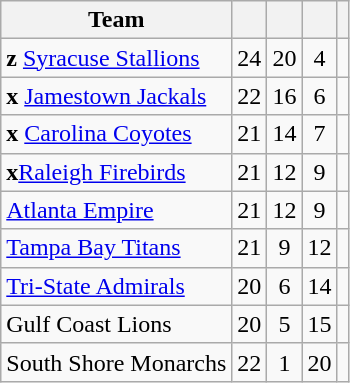<table class="wikitable" style="text-align:center">
<tr>
<th>Team</th>
<th></th>
<th></th>
<th></th>
<th></th>
</tr>
<tr>
<td align=left><strong>z</strong> <a href='#'>Syracuse Stallions</a></td>
<td>24</td>
<td>20</td>
<td>4</td>
<td></td>
</tr>
<tr>
<td align=left><strong>x</strong> <a href='#'>Jamestown Jackals</a></td>
<td>22</td>
<td>16</td>
<td>6</td>
<td></td>
</tr>
<tr>
<td align=left><strong>x</strong> <a href='#'>Carolina Coyotes</a></td>
<td>21</td>
<td>14</td>
<td>7</td>
<td></td>
</tr>
<tr>
<td align=left><strong>x</strong><a href='#'>Raleigh Firebirds</a></td>
<td>21</td>
<td>12</td>
<td>9</td>
<td></td>
</tr>
<tr>
<td align=left><a href='#'>Atlanta Empire</a></td>
<td>21</td>
<td>12</td>
<td>9</td>
<td></td>
</tr>
<tr>
<td align=left><a href='#'>Tampa Bay Titans</a></td>
<td>21</td>
<td>9</td>
<td>12</td>
<td></td>
</tr>
<tr>
<td align=left><a href='#'>Tri-State Admirals</a></td>
<td>20</td>
<td>6</td>
<td>14</td>
<td></td>
</tr>
<tr>
<td align=left>Gulf Coast Lions</td>
<td>20</td>
<td>5</td>
<td>15</td>
<td></td>
</tr>
<tr>
<td align=left>South Shore Monarchs</td>
<td>22</td>
<td>1</td>
<td>20</td>
<td></td>
</tr>
</table>
